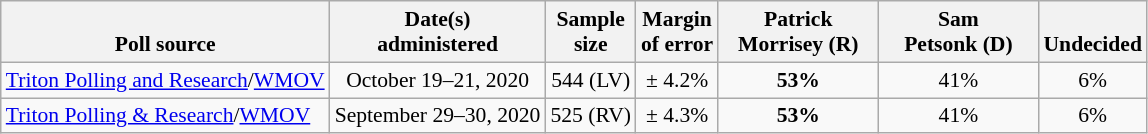<table class="wikitable" style="font-size:90%;text-align:center;">
<tr valign=bottom>
<th>Poll source</th>
<th>Date(s)<br>administered</th>
<th>Sample<br>size</th>
<th>Margin<br>of error</th>
<th style="width:100px;">Patrick<br>Morrisey (R)</th>
<th style="width:100px;">Sam<br>Petsonk (D)</th>
<th>Undecided</th>
</tr>
<tr>
<td style="text-align:left;"><a href='#'>Triton Polling and Research</a>/<a href='#'>WMOV</a></td>
<td>October 19–21, 2020</td>
<td>544 (LV)</td>
<td>± 4.2%</td>
<td><strong>53%</strong></td>
<td>41%</td>
<td>6%</td>
</tr>
<tr>
<td style="text-align:left;"><a href='#'>Triton Polling & Research</a>/<a href='#'>WMOV</a></td>
<td>September 29–30, 2020</td>
<td>525 (RV)</td>
<td>± 4.3%</td>
<td><strong>53%</strong></td>
<td>41%</td>
<td>6%</td>
</tr>
</table>
